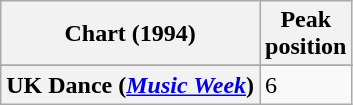<table class="wikitable sortable plainrowheaders">
<tr>
<th>Chart (1994)</th>
<th>Peak<br>position</th>
</tr>
<tr>
</tr>
<tr>
</tr>
<tr>
<th scope="row">UK Dance (<em><a href='#'>Music Week</a></em>)</th>
<td>6</td>
</tr>
</table>
